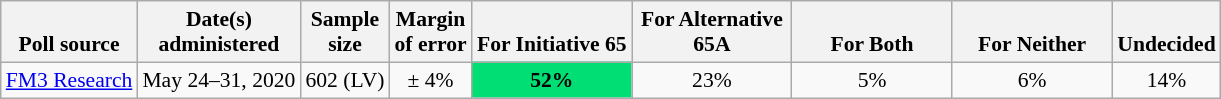<table class="wikitable" style="font-size:90%;text-align:center;">
<tr valign=bottom>
<th>Poll source</th>
<th>Date(s)<br>administered</th>
<th>Sample<br>size</th>
<th>Margin<br>of error</th>
<th style="width:100px;">For Initiative 65</th>
<th style="width:100px;">For Alternative 65A</th>
<th style="width:100px;">For Both</th>
<th style="width:100px;">For Neither</th>
<th>Undecided</th>
</tr>
<tr>
<td style="text-align:left;"><a href='#'>FM3 Research</a></td>
<td>May 24–31, 2020</td>
<td>602 (LV)</td>
<td>± 4%</td>
<td style="background: rgb(1,223,116);"><strong>52%</strong></td>
<td>23%</td>
<td>5%</td>
<td>6%</td>
<td>14%</td>
</tr>
</table>
